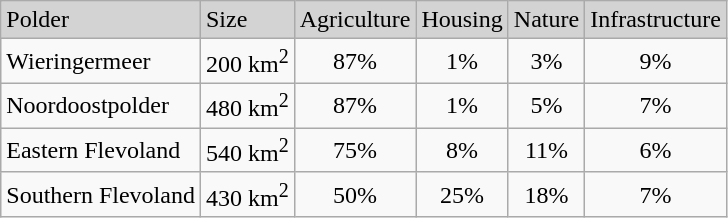<table class="wikitable floatright">
<tr>
<td bgcolor="lightgrey">Polder</td>
<td bgcolor="lightgrey">Size</td>
<td bgcolor="lightgrey">Agriculture</td>
<td bgcolor="lightgrey">Housing</td>
<td bgcolor="lightgrey">Nature</td>
<td bgcolor="lightgrey">Infrastructure</td>
</tr>
<tr>
<td>Wieringermeer</td>
<td>200 km<sup>2</sup></td>
<td align="center">87%</td>
<td align="center">1%</td>
<td align="center">3%</td>
<td align="center">9%</td>
</tr>
<tr>
<td>Noordoostpolder</td>
<td>480 km<sup>2</sup></td>
<td align="center">87%</td>
<td align="center">1%</td>
<td align="center">5%</td>
<td align="center">7%</td>
</tr>
<tr>
<td>Eastern Flevoland</td>
<td>540 km<sup>2</sup></td>
<td align="center">75%</td>
<td align="center">8%</td>
<td align="center">11%</td>
<td align="center">6%</td>
</tr>
<tr>
<td>Southern Flevoland</td>
<td>430 km<sup>2</sup></td>
<td align="center">50%</td>
<td align="center">25%</td>
<td align="center">18%</td>
<td align="center">7%</td>
</tr>
</table>
